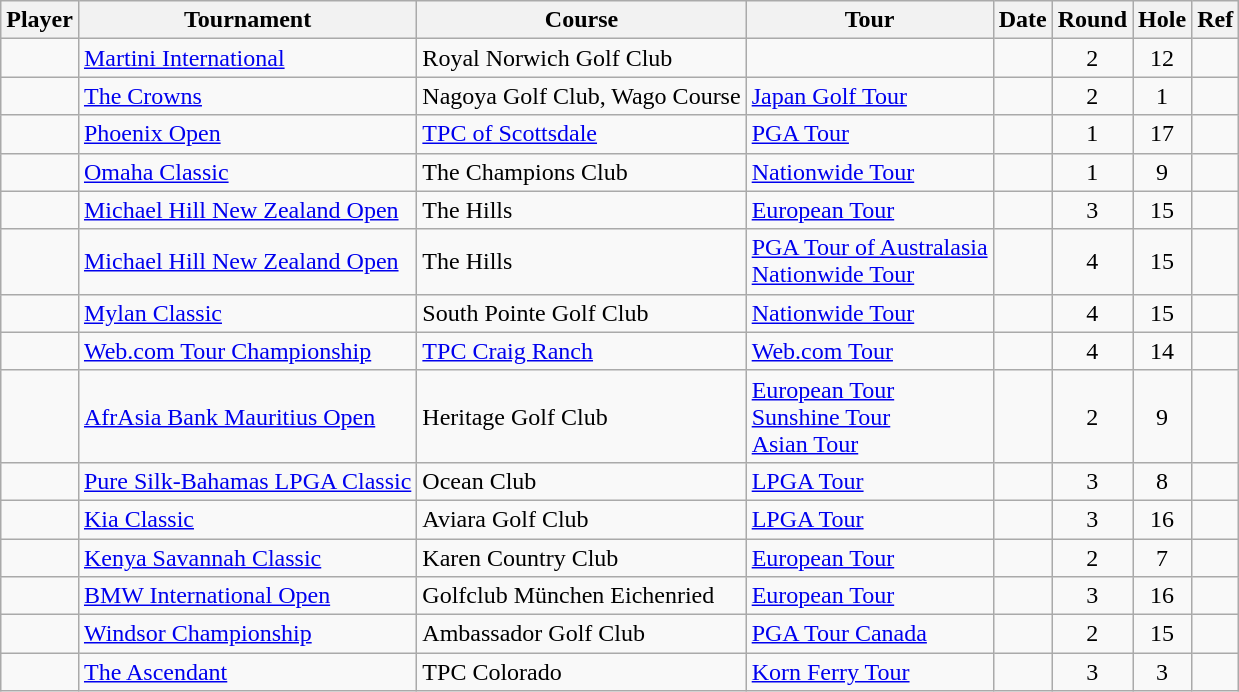<table class="sortable wikitable">
<tr>
<th>Player</th>
<th>Tournament</th>
<th>Course</th>
<th>Tour</th>
<th>Date</th>
<th>Round</th>
<th>Hole</th>
<th>Ref</th>
</tr>
<tr>
<td></td>
<td><a href='#'>Martini International</a></td>
<td>Royal Norwich Golf Club</td>
<td></td>
<td></td>
<td align=center>2</td>
<td align=center>12</td>
<td></td>
</tr>
<tr>
<td></td>
<td><a href='#'>The Crowns</a></td>
<td>Nagoya Golf Club, Wago Course</td>
<td><a href='#'>Japan Golf Tour</a></td>
<td></td>
<td align=center>2</td>
<td align=center>1</td>
<td></td>
</tr>
<tr>
<td></td>
<td><a href='#'>Phoenix Open</a></td>
<td><a href='#'>TPC of Scottsdale</a></td>
<td><a href='#'>PGA Tour</a></td>
<td></td>
<td align=center>1</td>
<td align=center>17</td>
<td></td>
</tr>
<tr>
<td></td>
<td><a href='#'>Omaha Classic</a></td>
<td>The Champions Club</td>
<td><a href='#'>Nationwide Tour</a></td>
<td></td>
<td align=center>1</td>
<td align=center>9</td>
<td></td>
</tr>
<tr>
<td></td>
<td><a href='#'>Michael Hill New Zealand Open</a></td>
<td>The Hills</td>
<td><a href='#'>European Tour</a></td>
<td></td>
<td align=center>3</td>
<td align=center>15</td>
<td></td>
</tr>
<tr>
<td></td>
<td><a href='#'>Michael Hill New Zealand Open</a></td>
<td>The Hills</td>
<td><a href='#'>PGA Tour of Australasia</a><br><a href='#'>Nationwide Tour</a></td>
<td></td>
<td align=center>4</td>
<td align=center>15</td>
<td></td>
</tr>
<tr>
<td></td>
<td><a href='#'>Mylan Classic</a></td>
<td>South Pointe Golf Club</td>
<td><a href='#'>Nationwide Tour</a></td>
<td></td>
<td align=center>4</td>
<td align=center>15</td>
<td></td>
</tr>
<tr>
<td></td>
<td><a href='#'>Web.com Tour Championship</a></td>
<td><a href='#'>TPC Craig Ranch</a></td>
<td><a href='#'>Web.com Tour</a></td>
<td></td>
<td align=center>4</td>
<td align=center>14</td>
<td></td>
</tr>
<tr>
<td></td>
<td><a href='#'>AfrAsia Bank Mauritius Open</a></td>
<td>Heritage Golf Club</td>
<td><a href='#'>European Tour</a><br><a href='#'>Sunshine Tour</a><br><a href='#'>Asian Tour</a></td>
<td></td>
<td align=center>2</td>
<td align=center>9</td>
<td></td>
</tr>
<tr>
<td></td>
<td><a href='#'>Pure Silk-Bahamas LPGA Classic</a></td>
<td>Ocean Club</td>
<td><a href='#'>LPGA Tour</a></td>
<td></td>
<td align=center>3</td>
<td align=center>8</td>
<td></td>
</tr>
<tr>
<td></td>
<td><a href='#'>Kia Classic</a></td>
<td>Aviara Golf Club</td>
<td><a href='#'>LPGA Tour</a></td>
<td></td>
<td align=center>3</td>
<td align=center>16</td>
<td></td>
</tr>
<tr>
<td></td>
<td><a href='#'>Kenya Savannah Classic</a></td>
<td>Karen Country Club</td>
<td><a href='#'>European Tour</a></td>
<td></td>
<td align=center>2</td>
<td align=center>7</td>
<td></td>
</tr>
<tr>
<td></td>
<td><a href='#'>BMW International Open</a></td>
<td>Golfclub München Eichenried</td>
<td><a href='#'>European Tour</a></td>
<td></td>
<td align=center>3</td>
<td align=center>16</td>
<td></td>
</tr>
<tr>
<td></td>
<td><a href='#'>Windsor Championship</a></td>
<td>Ambassador Golf Club</td>
<td><a href='#'>PGA Tour Canada</a></td>
<td></td>
<td align=center>2</td>
<td align=center>15</td>
<td></td>
</tr>
<tr>
<td></td>
<td><a href='#'>The Ascendant</a></td>
<td>TPC Colorado</td>
<td><a href='#'>Korn Ferry Tour</a></td>
<td></td>
<td align=center>3</td>
<td align=center>3</td>
<td></td>
</tr>
</table>
